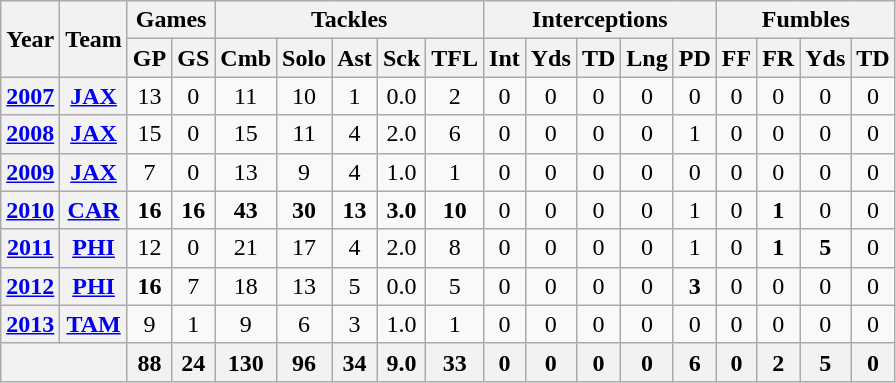<table class="wikitable" style="text-align:center">
<tr>
<th rowspan="2">Year</th>
<th rowspan="2">Team</th>
<th colspan="2">Games</th>
<th colspan="5">Tackles</th>
<th colspan="5">Interceptions</th>
<th colspan="4">Fumbles</th>
</tr>
<tr>
<th>GP</th>
<th>GS</th>
<th>Cmb</th>
<th>Solo</th>
<th>Ast</th>
<th>Sck</th>
<th>TFL</th>
<th>Int</th>
<th>Yds</th>
<th>TD</th>
<th>Lng</th>
<th>PD</th>
<th>FF</th>
<th>FR</th>
<th>Yds</th>
<th>TD</th>
</tr>
<tr>
<th><a href='#'>2007</a></th>
<th><a href='#'>JAX</a></th>
<td>13</td>
<td>0</td>
<td>11</td>
<td>10</td>
<td>1</td>
<td>0.0</td>
<td>2</td>
<td>0</td>
<td>0</td>
<td>0</td>
<td>0</td>
<td>0</td>
<td>0</td>
<td>0</td>
<td>0</td>
<td>0</td>
</tr>
<tr>
<th><a href='#'>2008</a></th>
<th><a href='#'>JAX</a></th>
<td>15</td>
<td>0</td>
<td>15</td>
<td>11</td>
<td>4</td>
<td>2.0</td>
<td>6</td>
<td>0</td>
<td>0</td>
<td>0</td>
<td>0</td>
<td>1</td>
<td>0</td>
<td>0</td>
<td>0</td>
<td>0</td>
</tr>
<tr>
<th><a href='#'>2009</a></th>
<th><a href='#'>JAX</a></th>
<td>7</td>
<td>0</td>
<td>13</td>
<td>9</td>
<td>4</td>
<td>1.0</td>
<td>1</td>
<td>0</td>
<td>0</td>
<td>0</td>
<td>0</td>
<td>0</td>
<td>0</td>
<td>0</td>
<td>0</td>
<td>0</td>
</tr>
<tr>
<th><a href='#'>2010</a></th>
<th><a href='#'>CAR</a></th>
<td><strong>16</strong></td>
<td><strong>16</strong></td>
<td><strong>43</strong></td>
<td><strong>30</strong></td>
<td><strong>13</strong></td>
<td><strong>3.0</strong></td>
<td><strong>10</strong></td>
<td>0</td>
<td>0</td>
<td>0</td>
<td>0</td>
<td>1</td>
<td>0</td>
<td><strong>1</strong></td>
<td>0</td>
<td>0</td>
</tr>
<tr>
<th><a href='#'>2011</a></th>
<th><a href='#'>PHI</a></th>
<td>12</td>
<td>0</td>
<td>21</td>
<td>17</td>
<td>4</td>
<td>2.0</td>
<td>8</td>
<td>0</td>
<td>0</td>
<td>0</td>
<td>0</td>
<td>1</td>
<td>0</td>
<td><strong>1</strong></td>
<td><strong>5</strong></td>
<td>0</td>
</tr>
<tr>
<th><a href='#'>2012</a></th>
<th><a href='#'>PHI</a></th>
<td><strong>16</strong></td>
<td>7</td>
<td>18</td>
<td>13</td>
<td>5</td>
<td>0.0</td>
<td>5</td>
<td>0</td>
<td>0</td>
<td>0</td>
<td>0</td>
<td><strong>3</strong></td>
<td>0</td>
<td>0</td>
<td>0</td>
<td>0</td>
</tr>
<tr>
<th><a href='#'>2013</a></th>
<th><a href='#'>TAM</a></th>
<td>9</td>
<td>1</td>
<td>9</td>
<td>6</td>
<td>3</td>
<td>1.0</td>
<td>1</td>
<td>0</td>
<td>0</td>
<td>0</td>
<td>0</td>
<td>0</td>
<td>0</td>
<td>0</td>
<td>0</td>
<td>0</td>
</tr>
<tr>
<th colspan="2"></th>
<th>88</th>
<th>24</th>
<th>130</th>
<th>96</th>
<th>34</th>
<th>9.0</th>
<th>33</th>
<th>0</th>
<th>0</th>
<th>0</th>
<th>0</th>
<th>6</th>
<th>0</th>
<th>2</th>
<th>5</th>
<th>0</th>
</tr>
</table>
